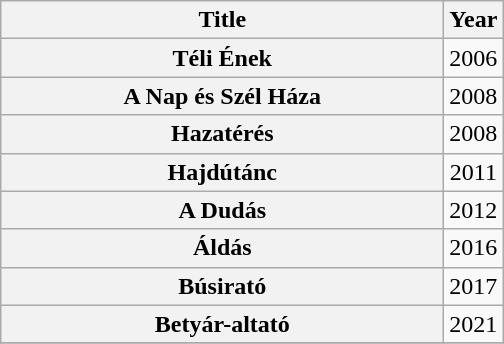<table class="wikitable plainrowheaders" style="text-align:center;">
<tr>
<th scope="col" style="width:18em;">Title</th>
<th scope="col">Year</th>
</tr>
<tr>
<th scope="row">Téli Ének</th>
<td>2006</td>
</tr>
<tr>
<th scope="row">A Nap és Szél Háza</th>
<td>2008</td>
</tr>
<tr>
<th scope="row">Hazatérés</th>
<td>2008</td>
</tr>
<tr>
<th scope="row">Hajdútánc</th>
<td>2011</td>
</tr>
<tr>
<th scope="row">A Dudás</th>
<td>2012</td>
</tr>
<tr>
<th scope="row">Áldás</th>
<td>2016</td>
</tr>
<tr>
<th scope="row">Búsirató</th>
<td>2017</td>
</tr>
<tr>
<th scope="row">Betyár-altató</th>
<td>2021</td>
</tr>
<tr>
</tr>
</table>
